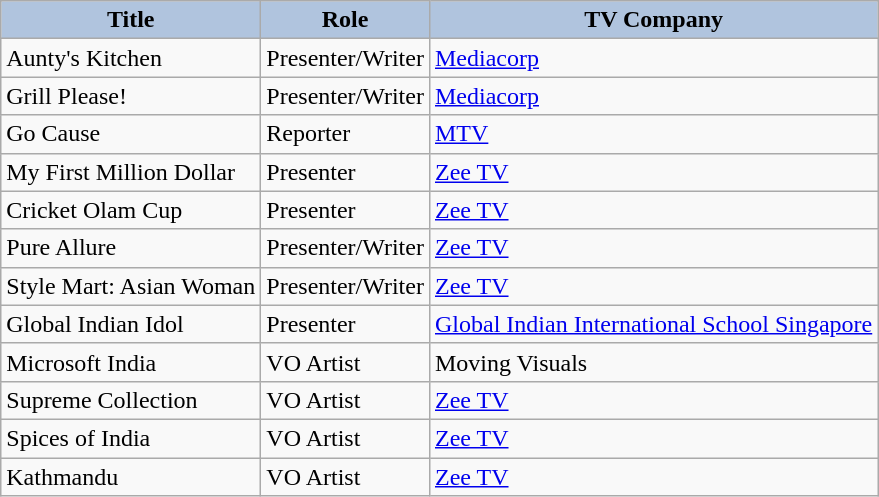<table class="wikitable">
<tr style="text-align:center;">
<th style="background:#B0C4DE;">Title</th>
<th style="background:#B0C4DE;">Role</th>
<th style="background:#B0C4DE;">TV Company</th>
</tr>
<tr>
<td>Aunty's Kitchen</td>
<td>Presenter/Writer</td>
<td><a href='#'>Mediacorp</a></td>
</tr>
<tr>
<td>Grill Please!</td>
<td>Presenter/Writer</td>
<td><a href='#'>Mediacorp</a></td>
</tr>
<tr>
<td>Go Cause</td>
<td>Reporter</td>
<td><a href='#'>MTV</a></td>
</tr>
<tr>
<td>My First Million Dollar</td>
<td>Presenter</td>
<td><a href='#'>Zee TV</a></td>
</tr>
<tr>
<td>Cricket Olam Cup</td>
<td>Presenter</td>
<td><a href='#'>Zee TV</a></td>
</tr>
<tr>
<td>Pure Allure</td>
<td>Presenter/Writer</td>
<td><a href='#'>Zee TV</a></td>
</tr>
<tr>
<td>Style Mart: Asian Woman</td>
<td>Presenter/Writer</td>
<td><a href='#'>Zee TV</a></td>
</tr>
<tr>
<td>Global Indian Idol</td>
<td>Presenter</td>
<td><a href='#'>Global Indian International School Singapore</a></td>
</tr>
<tr>
<td>Microsoft India</td>
<td>VO Artist</td>
<td>Moving Visuals</td>
</tr>
<tr>
<td>Supreme Collection</td>
<td>VO Artist</td>
<td><a href='#'>Zee TV</a></td>
</tr>
<tr>
<td>Spices of India</td>
<td>VO Artist</td>
<td><a href='#'>Zee TV</a></td>
</tr>
<tr>
<td>Kathmandu</td>
<td>VO Artist</td>
<td><a href='#'>Zee TV</a></td>
</tr>
</table>
